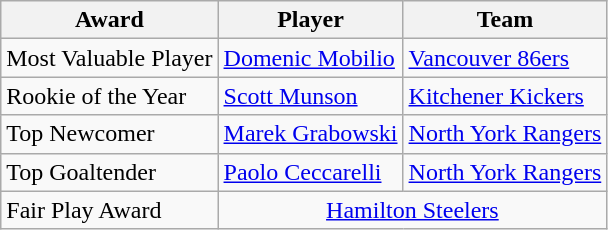<table class="wikitable">
<tr>
<th>Award</th>
<th>Player</th>
<th>Team</th>
</tr>
<tr>
<td>Most Valuable Player</td>
<td>  <a href='#'>Domenic Mobilio</a></td>
<td><a href='#'>Vancouver 86ers</a></td>
</tr>
<tr>
<td>Rookie of the Year</td>
<td>  <a href='#'>Scott Munson</a></td>
<td><a href='#'>Kitchener Kickers</a></td>
</tr>
<tr>
<td>Top Newcomer</td>
<td>  <a href='#'>Marek Grabowski</a></td>
<td><a href='#'>North York Rangers</a></td>
</tr>
<tr>
<td>Top Goaltender</td>
<td>  <a href='#'>Paolo Ceccarelli</a></td>
<td><a href='#'>North York Rangers</a></td>
</tr>
<tr>
<td>Fair Play Award</td>
<td colspan=2 style="text-align: center;"><a href='#'>Hamilton Steelers</a></td>
</tr>
</table>
